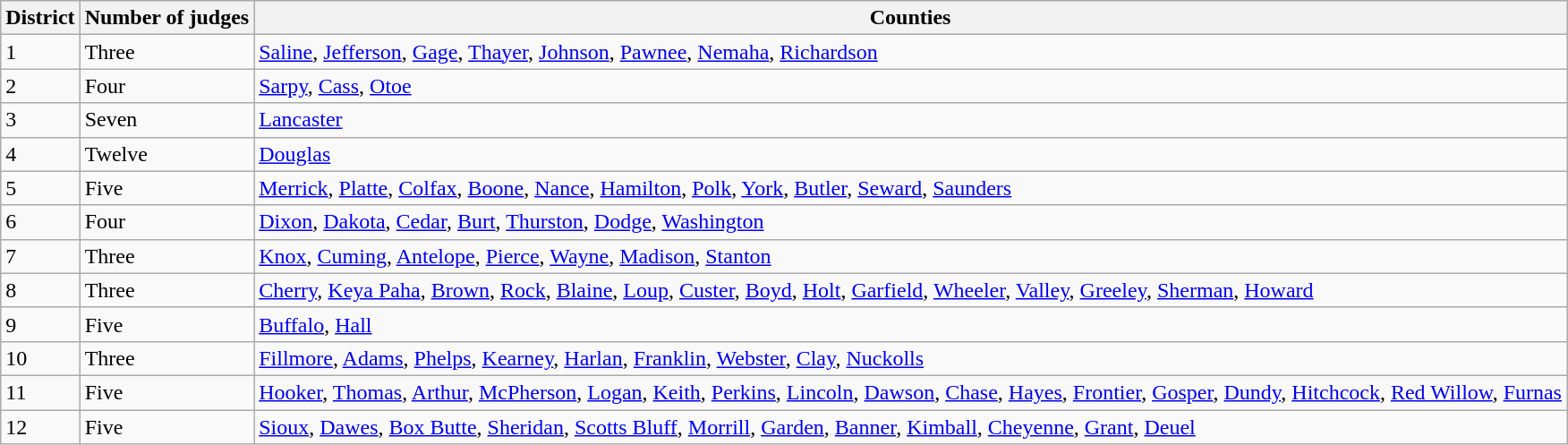<table class="sortable wikitable">
<tr>
<th>District</th>
<th>Number of judges</th>
<th>Counties</th>
</tr>
<tr>
<td>1</td>
<td>Three</td>
<td><a href='#'>Saline</a>, <a href='#'>Jefferson</a>, <a href='#'>Gage</a>, <a href='#'>Thayer</a>, <a href='#'>Johnson</a>, <a href='#'>Pawnee</a>, <a href='#'>Nemaha</a>, <a href='#'>Richardson</a></td>
</tr>
<tr>
<td>2</td>
<td>Four</td>
<td><a href='#'>Sarpy</a>, <a href='#'>Cass</a>, <a href='#'>Otoe</a></td>
</tr>
<tr>
<td>3</td>
<td>Seven</td>
<td><a href='#'>Lancaster</a></td>
</tr>
<tr>
<td>4</td>
<td>Twelve</td>
<td><a href='#'>Douglas</a></td>
</tr>
<tr>
<td>5</td>
<td>Five</td>
<td><a href='#'>Merrick</a>, <a href='#'>Platte</a>, <a href='#'>Colfax</a>, <a href='#'>Boone</a>, <a href='#'>Nance</a>, <a href='#'>Hamilton</a>, <a href='#'>Polk</a>, <a href='#'>York</a>, <a href='#'>Butler</a>, <a href='#'>Seward</a>, <a href='#'>Saunders</a></td>
</tr>
<tr>
<td>6</td>
<td>Four</td>
<td><a href='#'>Dixon</a>, <a href='#'>Dakota</a>, <a href='#'>Cedar</a>, <a href='#'>Burt</a>, <a href='#'>Thurston</a>, <a href='#'>Dodge</a>, <a href='#'>Washington</a></td>
</tr>
<tr>
<td>7</td>
<td>Three</td>
<td><a href='#'>Knox</a>, <a href='#'>Cuming</a>, <a href='#'>Antelope</a>, <a href='#'>Pierce</a>, <a href='#'>Wayne</a>, <a href='#'>Madison</a>, <a href='#'>Stanton</a></td>
</tr>
<tr>
<td>8</td>
<td>Three</td>
<td><a href='#'>Cherry</a>, <a href='#'>Keya Paha</a>, <a href='#'>Brown</a>, <a href='#'>Rock</a>, <a href='#'>Blaine</a>, <a href='#'>Loup</a>, <a href='#'>Custer</a>, <a href='#'>Boyd</a>, <a href='#'>Holt</a>, <a href='#'>Garfield</a>, <a href='#'>Wheeler</a>, <a href='#'>Valley</a>, <a href='#'>Greeley</a>, <a href='#'>Sherman</a>, <a href='#'>Howard</a></td>
</tr>
<tr>
<td>9</td>
<td>Five</td>
<td><a href='#'>Buffalo</a>, <a href='#'>Hall</a></td>
</tr>
<tr>
<td>10</td>
<td>Three</td>
<td><a href='#'>Fillmore</a>, <a href='#'>Adams</a>, <a href='#'>Phelps</a>, <a href='#'>Kearney</a>, <a href='#'>Harlan</a>, <a href='#'>Franklin</a>, <a href='#'>Webster</a>, <a href='#'>Clay</a>, <a href='#'>Nuckolls</a></td>
</tr>
<tr>
<td>11</td>
<td>Five</td>
<td><a href='#'>Hooker</a>, <a href='#'>Thomas</a>, <a href='#'>Arthur</a>, <a href='#'>McPherson</a>, <a href='#'>Logan</a>, <a href='#'>Keith</a>, <a href='#'>Perkins</a>, <a href='#'>Lincoln</a>, <a href='#'>Dawson</a>, <a href='#'>Chase</a>, <a href='#'>Hayes</a>, <a href='#'>Frontier</a>, <a href='#'>Gosper</a>, <a href='#'>Dundy</a>, <a href='#'>Hitchcock</a>, <a href='#'>Red Willow</a>, <a href='#'>Furnas</a></td>
</tr>
<tr>
<td>12</td>
<td>Five</td>
<td><a href='#'>Sioux</a>, <a href='#'>Dawes</a>, <a href='#'>Box Butte</a>, <a href='#'>Sheridan</a>, <a href='#'>Scotts Bluff</a>, <a href='#'>Morrill</a>, <a href='#'>Garden</a>, <a href='#'>Banner</a>, <a href='#'>Kimball</a>, <a href='#'>Cheyenne</a>, <a href='#'>Grant</a>, <a href='#'>Deuel</a></td>
</tr>
</table>
